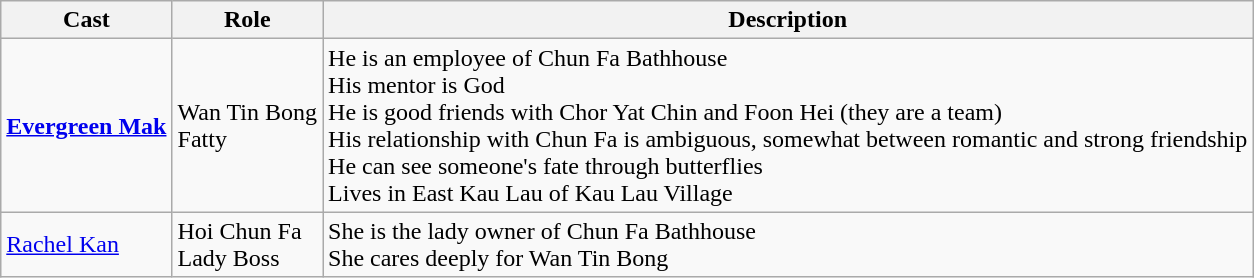<table class="wikitable">
<tr>
<th>Cast</th>
<th>Role</th>
<th>Description</th>
</tr>
<tr>
<td><strong><a href='#'>Evergreen Mak</a></strong></td>
<td>Wan Tin Bong<br>Fatty</td>
<td>He is an employee of Chun Fa Bathhouse<br>His mentor is God<br>He is good friends with Chor Yat Chin and Foon Hei (they are a team)<br>His relationship with Chun Fa is ambiguous, somewhat between romantic and strong friendship<br>He can see someone's fate through butterflies<br>Lives in East Kau Lau of Kau Lau Village</td>
</tr>
<tr>
<td><a href='#'>Rachel Kan</a></td>
<td>Hoi Chun Fa<br>Lady Boss</td>
<td>She is the lady owner of Chun Fa Bathhouse<br>She cares deeply for Wan Tin Bong</td>
</tr>
</table>
